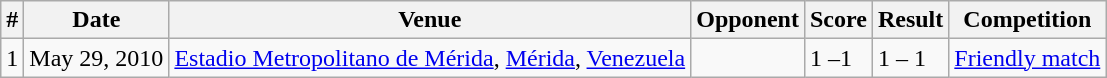<table class="wikitable">
<tr>
<th>#</th>
<th>Date</th>
<th>Venue</th>
<th>Opponent</th>
<th>Score</th>
<th>Result</th>
<th>Competition</th>
</tr>
<tr>
<td>1</td>
<td>May 29, 2010</td>
<td><a href='#'>Estadio Metropolitano de Mérida</a>, <a href='#'>Mérida</a>, <a href='#'>Venezuela</a></td>
<td></td>
<td>1 –1</td>
<td>1 – 1</td>
<td><a href='#'>Friendly match</a></td>
</tr>
</table>
